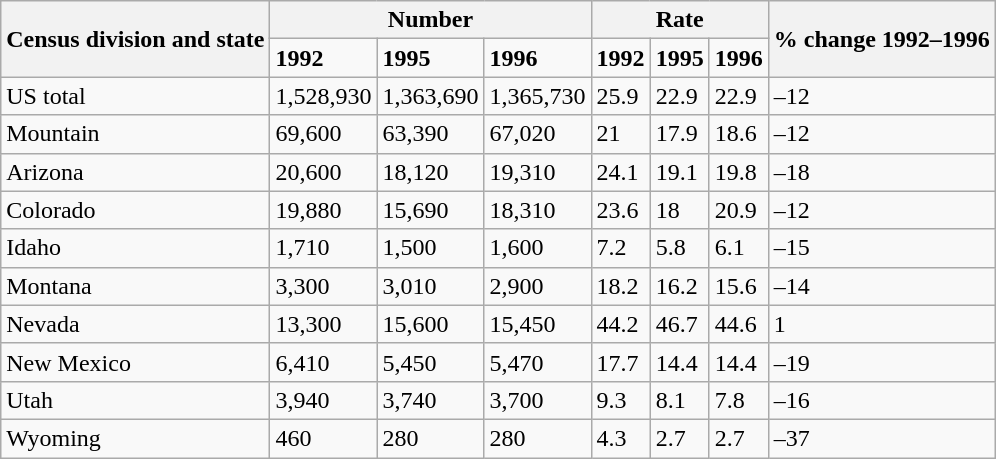<table class="wikitable">
<tr>
<th rowspan="2">Census division and state</th>
<th colspan="3">Number</th>
<th colspan="3">Rate</th>
<th rowspan="2">% change 1992–1996</th>
</tr>
<tr>
<td><strong>1992</strong></td>
<td><strong>1995</strong></td>
<td><strong>1996</strong></td>
<td><strong>1992</strong></td>
<td><strong>1995</strong></td>
<td><strong>1996</strong></td>
</tr>
<tr>
<td>US total</td>
<td>1,528,930</td>
<td>1,363,690</td>
<td>1,365,730</td>
<td>25.9</td>
<td>22.9</td>
<td>22.9</td>
<td>–12</td>
</tr>
<tr>
<td>Mountain</td>
<td>69,600</td>
<td>63,390</td>
<td>67,020</td>
<td>21</td>
<td>17.9</td>
<td>18.6</td>
<td>–12</td>
</tr>
<tr>
<td>Arizona</td>
<td>20,600</td>
<td>18,120</td>
<td>19,310</td>
<td>24.1</td>
<td>19.1</td>
<td>19.8</td>
<td>–18</td>
</tr>
<tr>
<td>Colorado</td>
<td>19,880</td>
<td>15,690</td>
<td>18,310</td>
<td>23.6</td>
<td>18</td>
<td>20.9</td>
<td>–12</td>
</tr>
<tr>
<td>Idaho</td>
<td>1,710</td>
<td>1,500</td>
<td>1,600</td>
<td>7.2</td>
<td>5.8</td>
<td>6.1</td>
<td>–15</td>
</tr>
<tr>
<td>Montana</td>
<td>3,300</td>
<td>3,010</td>
<td>2,900</td>
<td>18.2</td>
<td>16.2</td>
<td>15.6</td>
<td>–14</td>
</tr>
<tr>
<td>Nevada</td>
<td>13,300</td>
<td>15,600</td>
<td>15,450</td>
<td>44.2</td>
<td>46.7</td>
<td>44.6</td>
<td>1</td>
</tr>
<tr>
<td>New Mexico</td>
<td>6,410</td>
<td>5,450</td>
<td>5,470</td>
<td>17.7</td>
<td>14.4</td>
<td>14.4</td>
<td>–19</td>
</tr>
<tr>
<td>Utah</td>
<td>3,940</td>
<td>3,740</td>
<td>3,700</td>
<td>9.3</td>
<td>8.1</td>
<td>7.8</td>
<td>–16</td>
</tr>
<tr>
<td>Wyoming</td>
<td>460</td>
<td>280</td>
<td>280</td>
<td>4.3</td>
<td>2.7</td>
<td>2.7</td>
<td>–37</td>
</tr>
</table>
